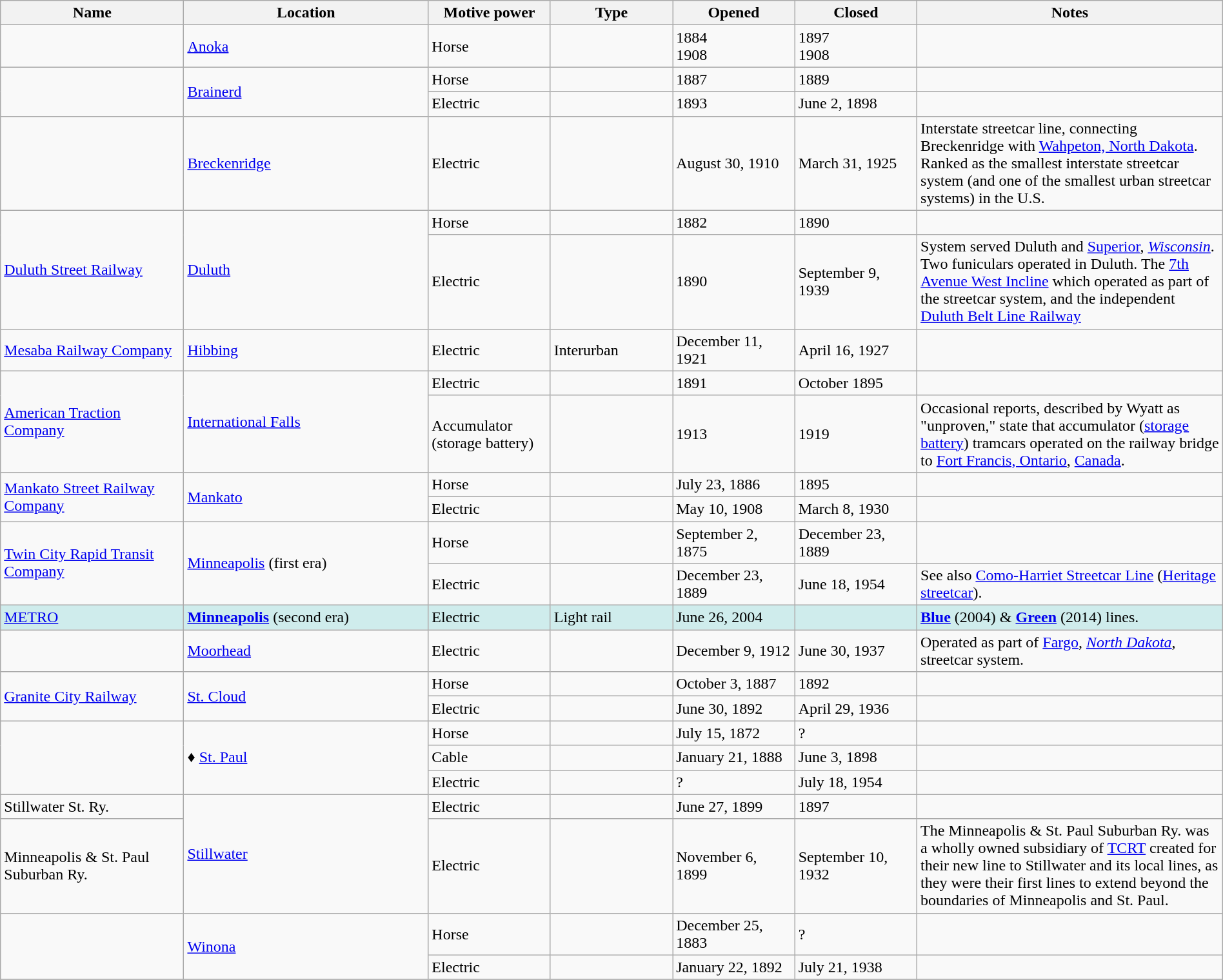<table class="wikitable sortable" width=100%>
<tr>
<th width=15%>Name</th>
<th width=20%>Location</th>
<th width=10%>Motive power</th>
<th width=10%>Type</th>
<th width=10%>Opened</th>
<th width=10%>Closed</th>
<th class="unsortable" width=25%>Notes</th>
</tr>
<tr>
<td> </td>
<td><a href='#'>Anoka</a></td>
<td>Horse</td>
<td> </td>
<td>1884<br>1908</td>
<td>1897<br>1908</td>
<td> </td>
</tr>
<tr>
<td rowspan="2"> </td>
<td rowspan="2"><a href='#'>Brainerd</a></td>
<td>Horse</td>
<td> </td>
<td>1887</td>
<td>1889</td>
<td> </td>
</tr>
<tr>
<td>Electric</td>
<td> </td>
<td>1893</td>
<td>June 2, 1898</td>
<td> </td>
</tr>
<tr>
<td> </td>
<td><a href='#'>Breckenridge</a></td>
<td>Electric</td>
<td> </td>
<td>August 30, 1910</td>
<td>March 31, 1925</td>
<td>Interstate streetcar line, connecting Breckenridge with <a href='#'>Wahpeton, North Dakota</a>. Ranked as the smallest interstate streetcar system (and one of the smallest urban streetcar systems) in the U.S.</td>
</tr>
<tr>
<td rowspan="2"><a href='#'>Duluth Street Railway</a></td>
<td rowspan="2"><a href='#'>Duluth</a></td>
<td>Horse</td>
<td> </td>
<td>1882</td>
<td>1890</td>
<td> </td>
</tr>
<tr>
<td>Electric</td>
<td> </td>
<td>1890</td>
<td>September 9, 1939</td>
<td>System served Duluth and <a href='#'>Superior</a>, <em><a href='#'>Wisconsin</a></em>. Two funiculars operated in Duluth. The <a href='#'>7th Avenue West Incline</a> which operated as part of the streetcar system, and the independent <a href='#'>Duluth Belt Line Railway</a></td>
</tr>
<tr>
<td><a href='#'>Mesaba Railway Company</a></td>
<td><a href='#'>Hibbing</a></td>
<td>Electric</td>
<td>Interurban</td>
<td>December 11, 1921</td>
<td>April 16, 1927</td>
<td> </td>
</tr>
<tr>
<td rowspan="2"><a href='#'>American Traction Company</a></td>
<td rowspan="2"><a href='#'>International Falls</a></td>
<td>Electric</td>
<td> </td>
<td>1891</td>
<td>October 1895</td>
<td> </td>
</tr>
<tr>
<td>Accumulator (storage battery)</td>
<td> </td>
<td>1913</td>
<td>1919</td>
<td>Occasional reports, described by Wyatt as "unproven," state that accumulator (<a href='#'>storage battery</a>) tramcars operated on the railway bridge to <a href='#'>Fort Francis, Ontario</a>, <a href='#'>Canada</a>.</td>
</tr>
<tr>
<td rowspan="2"><a href='#'>Mankato Street Railway Company</a></td>
<td rowspan=2><a href='#'>Mankato</a></td>
<td>Horse</td>
<td> </td>
<td>July 23, 1886</td>
<td>1895</td>
<td> </td>
</tr>
<tr>
<td>Electric</td>
<td> </td>
<td>May 10, 1908</td>
<td>March 8, 1930</td>
<td> </td>
</tr>
<tr>
<td rowspan="2"><a href='#'>Twin City Rapid Transit Company</a></td>
<td rowspan="2"><a href='#'>Minneapolis</a> (first era)</td>
<td>Horse</td>
<td> </td>
<td>September 2, 1875</td>
<td>December 23, 1889</td>
<td> </td>
</tr>
<tr>
<td>Electric</td>
<td> </td>
<td>December 23, 1889</td>
<td>June 18, 1954</td>
<td>See also <a href='#'>Como-Harriet Streetcar Line</a> (<a href='#'>Heritage streetcar</a>).</td>
</tr>
<tr style="background:#CFECEC">
<td><a href='#'>METRO</a></td>
<td><strong><a href='#'>Minneapolis</a></strong> (second era)</td>
<td>Electric</td>
<td>Light rail</td>
<td>June 26, 2004</td>
<td> </td>
<td><strong><a href='#'>Blue</a></strong> (2004) & <strong><a href='#'>Green</a></strong> (2014) lines.</td>
</tr>
<tr>
<td> </td>
<td><a href='#'>Moorhead</a></td>
<td>Electric</td>
<td> </td>
<td>December 9, 1912</td>
<td>June 30, 1937</td>
<td>Operated as part of <a href='#'>Fargo</a>, <em><a href='#'>North Dakota</a></em>, streetcar system.</td>
</tr>
<tr>
<td rowspan="2"><a href='#'>Granite City Railway</a></td>
<td rowspan="2"><a href='#'>St. Cloud</a></td>
<td>Horse</td>
<td> </td>
<td>October 3, 1887</td>
<td>1892</td>
<td> </td>
</tr>
<tr>
<td>Electric</td>
<td> </td>
<td>June 30, 1892</td>
<td>April 29, 1936</td>
<td> </td>
</tr>
<tr>
<td rowspan="3"> </td>
<td rowspan="3">♦ <a href='#'>St. Paul</a></td>
<td>Horse</td>
<td> </td>
<td>July 15, 1872</td>
<td>?</td>
<td> </td>
</tr>
<tr>
<td>Cable</td>
<td> </td>
<td>January 21, 1888</td>
<td>June 3, 1898</td>
<td> </td>
</tr>
<tr>
<td>Electric</td>
<td> </td>
<td>?</td>
<td>July 18, 1954</td>
<td> </td>
</tr>
<tr>
<td>Stillwater St. Ry.</td>
<td rowspan=2><a href='#'>Stillwater</a></td>
<td>Electric</td>
<td> </td>
<td>June 27, 1899</td>
<td>1897</td>
<td> </td>
</tr>
<tr>
<td>Minneapolis & St. Paul Suburban Ry.</td>
<td>Electric</td>
<td> </td>
<td>November 6, 1899</td>
<td>September 10, 1932</td>
<td>The Minneapolis & St. Paul Suburban Ry. was a wholly owned subsidiary of <a href='#'>TCRT</a> created for their new line to Stillwater and its local lines, as they were their first lines to extend beyond the boundaries of Minneapolis and St. Paul.</td>
</tr>
<tr>
<td rowspan="2"> </td>
<td rowspan="2"><a href='#'>Winona</a></td>
<td>Horse</td>
<td> </td>
<td>December 25, 1883</td>
<td>?</td>
<td> </td>
</tr>
<tr>
<td>Electric</td>
<td> </td>
<td>January 22, 1892</td>
<td>July 21, 1938</td>
<td> </td>
</tr>
<tr>
</tr>
</table>
